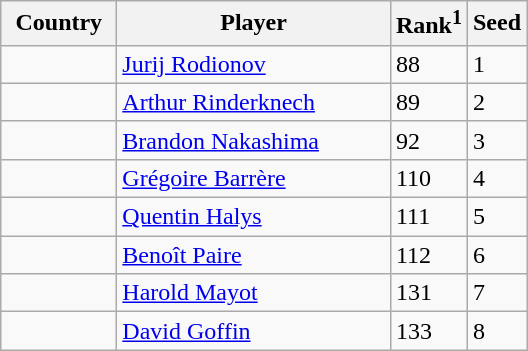<table class="sortable wikitable">
<tr>
<th width="70">Country</th>
<th width="175">Player</th>
<th>Rank<sup>1</sup></th>
<th>Seed</th>
</tr>
<tr>
<td></td>
<td><a href='#'>Jurij Rodionov</a></td>
<td>88</td>
<td>1</td>
</tr>
<tr>
<td></td>
<td><a href='#'>Arthur Rinderknech</a></td>
<td>89</td>
<td>2</td>
</tr>
<tr>
<td></td>
<td><a href='#'>Brandon Nakashima</a></td>
<td>92</td>
<td>3</td>
</tr>
<tr>
<td></td>
<td><a href='#'>Grégoire Barrère</a></td>
<td>110</td>
<td>4</td>
</tr>
<tr>
<td></td>
<td><a href='#'>Quentin Halys</a></td>
<td>111</td>
<td>5</td>
</tr>
<tr>
<td></td>
<td><a href='#'>Benoît Paire</a></td>
<td>112</td>
<td>6</td>
</tr>
<tr>
<td></td>
<td><a href='#'>Harold Mayot</a></td>
<td>131</td>
<td>7</td>
</tr>
<tr>
<td></td>
<td><a href='#'>David Goffin</a></td>
<td>133</td>
<td>8</td>
</tr>
</table>
